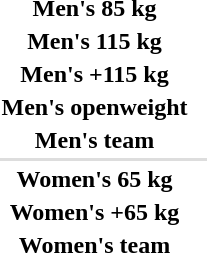<table>
<tr>
<th scope="row">Men's 85 kg</th>
<td></td>
<td></td>
<td></td>
</tr>
<tr>
<th scope="row">Men's 115 kg</th>
<td></td>
<td></td>
<td></td>
</tr>
<tr>
<th scope="row">Men's +115 kg</th>
<td></td>
<td></td>
<td></td>
</tr>
<tr>
<th scope="row">Men's openweight</th>
<td></td>
<td></td>
<td></td>
</tr>
<tr>
<th scope="row">Men's team</th>
<td></td>
<td></td>
<td></td>
</tr>
<tr bgcolor=#DDDDDD>
<td colspan=4></td>
</tr>
<tr>
<th scope="row">Women's 65 kg</th>
<td></td>
<td></td>
<td></td>
</tr>
<tr>
<th scope="row">Women's +65 kg</th>
<td></td>
<td></td>
<td></td>
</tr>
<tr>
<th scope="row">Women's team</th>
<td></td>
<td></td>
<td></td>
</tr>
</table>
